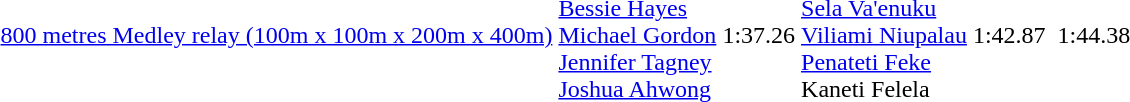<table>
<tr>
<td><a href='#'>800 metres Medley relay (100m x 100m x 200m x 400m)</a></td>
<td> <br> <a href='#'>Bessie Hayes</a> <br> <a href='#'>Michael Gordon</a> <br> <a href='#'>Jennifer Tagney</a> <br> <a href='#'>Joshua Ahwong</a></td>
<td>1:37.26</td>
<td> <br> <a href='#'>Sela Va'enuku</a> <br> <a href='#'>Viliami Niupalau</a> <br> <a href='#'>Penateti Feke</a> <br> Kaneti Felela</td>
<td>1:42.87</td>
<td></td>
<td>1:44.38</td>
</tr>
</table>
